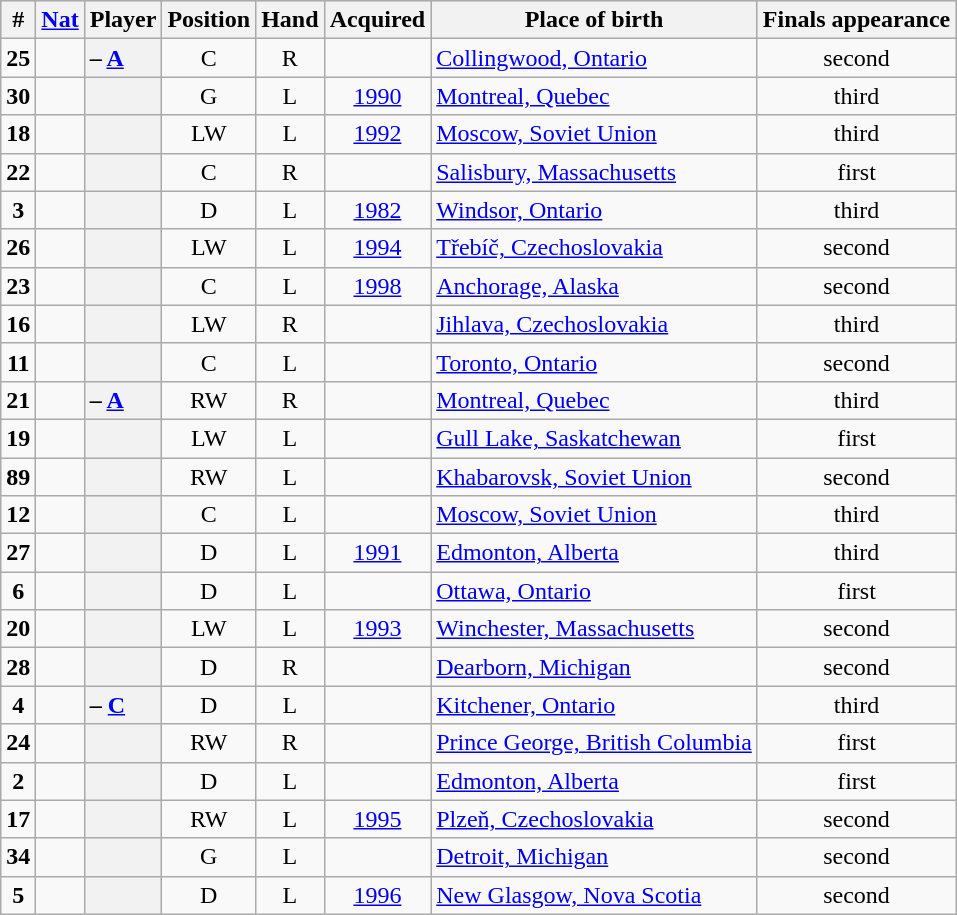<table class="sortable wikitable plainrowheaders" style="text-align:center;">
<tr style="background:#ddd;">
<th scope="col">#</th>
<th scope="col"><a href='#'>Nat</a></th>
<th scope="col">Player</th>
<th scope="col">Position</th>
<th scope="col">Hand</th>
<th scope="col">Acquired</th>
<th scope="col" class="unsortable">Place of birth</th>
<th scope="col" class="unsortable">Finals appearance</th>
</tr>
<tr>
<td><strong>25</strong></td>
<td></td>
<th scope="row" style="text-align:left;"> – <strong><a href='#'>A</a></strong></th>
<td>C</td>
<td>R</td>
<td></td>
<td style="text-align:left;"><a href='#'>Collingwood, Ontario</a></td>
<td>second </td>
</tr>
<tr>
<td><strong>30</strong></td>
<td></td>
<th scope="row" style="text-align:left;"></th>
<td>G</td>
<td>L</td>
<td><a href='#'>1990</a></td>
<td style="text-align:left;"><a href='#'>Montreal, Quebec</a></td>
<td>third </td>
</tr>
<tr>
<td><strong>18</strong></td>
<td></td>
<th scope="row" style="text-align:left;"></th>
<td>LW</td>
<td>L</td>
<td><a href='#'>1992</a></td>
<td style="text-align:left;"><a href='#'>Moscow, Soviet Union</a></td>
<td>third </td>
</tr>
<tr>
<td><strong>22</strong></td>
<td></td>
<th scope="row" style="text-align:left;"></th>
<td>C</td>
<td>R</td>
<td></td>
<td style="text-align:left;"><a href='#'>Salisbury, Massachusetts</a></td>
<td>first</td>
</tr>
<tr>
<td><strong>3</strong></td>
<td></td>
<th scope="row" style="text-align:left;"></th>
<td>D</td>
<td>L</td>
<td><a href='#'>1982</a></td>
<td style="text-align:left;"><a href='#'>Windsor, Ontario</a></td>
<td>third </td>
</tr>
<tr>
<td><strong>26</strong></td>
<td></td>
<th scope="row" style="text-align:left;"></th>
<td>LW</td>
<td>L</td>
<td><a href='#'>1994</a></td>
<td style="text-align:left;"><a href='#'>Třebíč, Czechoslovakia</a></td>
<td>second </td>
</tr>
<tr>
<td><strong>23</strong></td>
<td></td>
<th scope="row" style="text-align:left;"></th>
<td>C</td>
<td>L</td>
<td><a href='#'>1998</a></td>
<td style="text-align:left;"><a href='#'>Anchorage, Alaska</a></td>
<td>second </td>
</tr>
<tr>
<td><strong>16</strong></td>
<td></td>
<th scope="row" style="text-align:left;"></th>
<td>LW</td>
<td>R</td>
<td></td>
<td style="text-align:left;"><a href='#'>Jihlava, Czechoslovakia</a></td>
<td>third </td>
</tr>
<tr>
<td><strong>11</strong></td>
<td></td>
<th scope="row" style="text-align:left;"></th>
<td>C</td>
<td>L</td>
<td></td>
<td style="text-align:left;"><a href='#'>Toronto, Ontario</a></td>
<td>second </td>
</tr>
<tr>
<td><strong>21</strong></td>
<td></td>
<th scope="row" style="text-align:left;"> – <strong><a href='#'>A</a></strong></th>
<td>RW</td>
<td>R</td>
<td></td>
<td style="text-align:left;"><a href='#'>Montreal, Quebec</a></td>
<td>third </td>
</tr>
<tr>
<td><strong>19</strong></td>
<td></td>
<th scope="row" style="text-align:left;"></th>
<td>LW</td>
<td>L</td>
<td></td>
<td style="text-align:left;"><a href='#'>Gull Lake, Saskatchewan</a></td>
<td>first </td>
</tr>
<tr>
<td><strong>89</strong></td>
<td></td>
<th scope="row" style="text-align:left;"></th>
<td>RW</td>
<td>L</td>
<td></td>
<td style="text-align:left;"><a href='#'>Khabarovsk, Soviet Union</a></td>
<td>second </td>
</tr>
<tr>
<td><strong>12</strong></td>
<td></td>
<th scope="row" style="text-align:left;"></th>
<td>C</td>
<td>L</td>
<td></td>
<td style="text-align:left;"><a href='#'>Moscow, Soviet Union</a></td>
<td>third </td>
</tr>
<tr>
<td><strong>27</strong></td>
<td></td>
<th scope="row" style="text-align:left;"></th>
<td>D</td>
<td>L</td>
<td><a href='#'>1991</a></td>
<td style="text-align:left;"><a href='#'>Edmonton, Alberta</a></td>
<td>third </td>
</tr>
<tr>
<td><strong>6</strong></td>
<td></td>
<th scope="row" style="text-align:left;"></th>
<td>D</td>
<td>L</td>
<td></td>
<td style="text-align:left;"><a href='#'>Ottawa, Ontario</a></td>
<td>first</td>
</tr>
<tr>
<td><strong>20</strong></td>
<td></td>
<th scope="row" style="text-align:left;"></th>
<td>LW</td>
<td>L</td>
<td><a href='#'>1993</a></td>
<td style="text-align:left;"><a href='#'>Winchester, Massachusetts</a></td>
<td>second </td>
</tr>
<tr>
<td><strong>28</strong></td>
<td></td>
<th scope="row" style="text-align:left;"></th>
<td>D</td>
<td>R</td>
<td></td>
<td style="text-align:left;"><a href='#'>Dearborn, Michigan</a></td>
<td>second </td>
</tr>
<tr>
<td><strong>4</strong></td>
<td></td>
<th scope="row" style="text-align:left;"> – <strong><a href='#'>C</a></strong></th>
<td>D</td>
<td>L</td>
<td></td>
<td style="text-align:left;"><a href='#'>Kitchener, Ontario</a></td>
<td>third </td>
</tr>
<tr>
<td><strong>24</strong></td>
<td></td>
<th scope="row" style="text-align:left;"></th>
<td>RW</td>
<td>R</td>
<td></td>
<td style="text-align:left;"><a href='#'>Prince George, British Columbia</a></td>
<td>first</td>
</tr>
<tr>
<td><strong>2</strong></td>
<td></td>
<th scope="row" style="text-align:left;"></th>
<td>D</td>
<td>L</td>
<td></td>
<td style="text-align:left;"><a href='#'>Edmonton, Alberta</a></td>
<td>first </td>
</tr>
<tr>
<td><strong>17</strong></td>
<td></td>
<th scope="row" style="text-align:left;"></th>
<td>RW</td>
<td>L</td>
<td><a href='#'>1995</a></td>
<td style="text-align:left;"><a href='#'>Plzeň, Czechoslovakia</a></td>
<td>second </td>
</tr>
<tr>
<td><strong>34</strong></td>
<td></td>
<th scope="row" style="text-align:left;"></th>
<td>G</td>
<td>L</td>
<td></td>
<td style="text-align:left;"><a href='#'>Detroit, Michigan</a></td>
<td>second </td>
</tr>
<tr>
<td><strong>5</strong></td>
<td></td>
<th scope="row" style="text-align:left;"></th>
<td>D</td>
<td>L</td>
<td><a href='#'>1996</a></td>
<td style="text-align:left;"><a href='#'>New Glasgow, Nova Scotia</a></td>
<td>second </td>
</tr>
</table>
